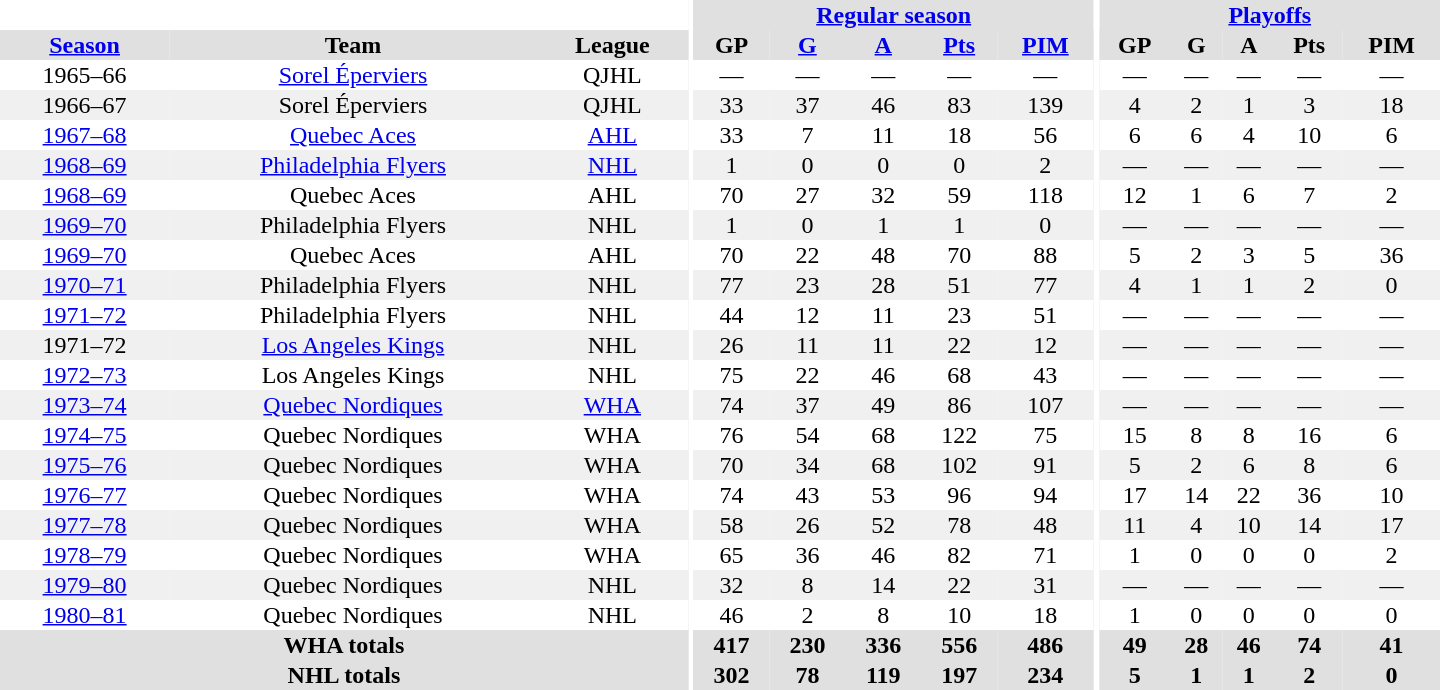<table border="0" cellpadding="1" cellspacing="0" style="text-align:center; width:60em">
<tr bgcolor="#e0e0e0">
<th colspan="3" bgcolor="#ffffff"></th>
<th rowspan="100" bgcolor="#ffffff"></th>
<th colspan="5"><a href='#'>Regular season</a></th>
<th rowspan="100" bgcolor="#ffffff"></th>
<th colspan="5"><a href='#'>Playoffs</a></th>
</tr>
<tr bgcolor="#e0e0e0">
<th><a href='#'>Season</a></th>
<th>Team</th>
<th>League</th>
<th>GP</th>
<th><a href='#'>G</a></th>
<th><a href='#'>A</a></th>
<th><a href='#'>Pts</a></th>
<th><a href='#'>PIM</a></th>
<th>GP</th>
<th>G</th>
<th>A</th>
<th>Pts</th>
<th>PIM</th>
</tr>
<tr>
<td>1965–66</td>
<td><a href='#'>Sorel Éperviers</a></td>
<td>QJHL</td>
<td>—</td>
<td>—</td>
<td>—</td>
<td>—</td>
<td>—</td>
<td>—</td>
<td>—</td>
<td>—</td>
<td>—</td>
<td>—</td>
</tr>
<tr bgcolor="#f0f0f0">
<td>1966–67</td>
<td>Sorel Éperviers</td>
<td>QJHL</td>
<td>33</td>
<td>37</td>
<td>46</td>
<td>83</td>
<td>139</td>
<td>4</td>
<td>2</td>
<td>1</td>
<td>3</td>
<td>18</td>
</tr>
<tr>
<td><a href='#'>1967–68</a></td>
<td><a href='#'>Quebec Aces</a></td>
<td><a href='#'>AHL</a></td>
<td>33</td>
<td>7</td>
<td>11</td>
<td>18</td>
<td>56</td>
<td>6</td>
<td>6</td>
<td>4</td>
<td>10</td>
<td>6</td>
</tr>
<tr bgcolor="#f0f0f0">
<td><a href='#'>1968–69</a></td>
<td><a href='#'>Philadelphia Flyers</a></td>
<td><a href='#'>NHL</a></td>
<td>1</td>
<td>0</td>
<td>0</td>
<td>0</td>
<td>2</td>
<td>—</td>
<td>—</td>
<td>—</td>
<td>—</td>
<td>—</td>
</tr>
<tr>
<td><a href='#'>1968–69</a></td>
<td>Quebec Aces</td>
<td>AHL</td>
<td>70</td>
<td>27</td>
<td>32</td>
<td>59</td>
<td>118</td>
<td>12</td>
<td>1</td>
<td>6</td>
<td>7</td>
<td>2</td>
</tr>
<tr bgcolor="#f0f0f0">
<td><a href='#'>1969–70</a></td>
<td>Philadelphia Flyers</td>
<td>NHL</td>
<td>1</td>
<td>0</td>
<td>1</td>
<td>1</td>
<td>0</td>
<td>—</td>
<td>—</td>
<td>—</td>
<td>—</td>
<td>—</td>
</tr>
<tr>
<td><a href='#'>1969–70</a></td>
<td>Quebec Aces</td>
<td>AHL</td>
<td>70</td>
<td>22</td>
<td>48</td>
<td>70</td>
<td>88</td>
<td>5</td>
<td>2</td>
<td>3</td>
<td>5</td>
<td>36</td>
</tr>
<tr bgcolor="#f0f0f0">
<td><a href='#'>1970–71</a></td>
<td>Philadelphia Flyers</td>
<td>NHL</td>
<td>77</td>
<td>23</td>
<td>28</td>
<td>51</td>
<td>77</td>
<td>4</td>
<td>1</td>
<td>1</td>
<td>2</td>
<td>0</td>
</tr>
<tr>
<td><a href='#'>1971–72</a></td>
<td>Philadelphia Flyers</td>
<td>NHL</td>
<td>44</td>
<td>12</td>
<td>11</td>
<td>23</td>
<td>51</td>
<td>—</td>
<td>—</td>
<td>—</td>
<td>—</td>
<td>—</td>
</tr>
<tr bgcolor="#f0f0f0">
<td>1971–72</td>
<td><a href='#'>Los Angeles Kings</a></td>
<td>NHL</td>
<td>26</td>
<td>11</td>
<td>11</td>
<td>22</td>
<td>12</td>
<td>—</td>
<td>—</td>
<td>—</td>
<td>—</td>
<td>—</td>
</tr>
<tr>
<td><a href='#'>1972–73</a></td>
<td>Los Angeles Kings</td>
<td>NHL</td>
<td>75</td>
<td>22</td>
<td>46</td>
<td>68</td>
<td>43</td>
<td>—</td>
<td>—</td>
<td>—</td>
<td>—</td>
<td>—</td>
</tr>
<tr bgcolor="#f0f0f0">
<td><a href='#'>1973–74</a></td>
<td><a href='#'>Quebec Nordiques</a></td>
<td><a href='#'>WHA</a></td>
<td>74</td>
<td>37</td>
<td>49</td>
<td>86</td>
<td>107</td>
<td>—</td>
<td>—</td>
<td>—</td>
<td>—</td>
<td>—</td>
</tr>
<tr>
<td><a href='#'>1974–75</a></td>
<td>Quebec Nordiques</td>
<td>WHA</td>
<td>76</td>
<td>54</td>
<td>68</td>
<td>122</td>
<td>75</td>
<td>15</td>
<td>8</td>
<td>8</td>
<td>16</td>
<td>6</td>
</tr>
<tr bgcolor="#f0f0f0">
<td><a href='#'>1975–76</a></td>
<td>Quebec Nordiques</td>
<td>WHA</td>
<td>70</td>
<td>34</td>
<td>68</td>
<td>102</td>
<td>91</td>
<td>5</td>
<td>2</td>
<td>6</td>
<td>8</td>
<td>6</td>
</tr>
<tr>
<td><a href='#'>1976–77</a></td>
<td>Quebec Nordiques</td>
<td>WHA</td>
<td>74</td>
<td>43</td>
<td>53</td>
<td>96</td>
<td>94</td>
<td>17</td>
<td>14</td>
<td>22</td>
<td>36</td>
<td>10</td>
</tr>
<tr bgcolor="#f0f0f0">
<td><a href='#'>1977–78</a></td>
<td>Quebec Nordiques</td>
<td>WHA</td>
<td>58</td>
<td>26</td>
<td>52</td>
<td>78</td>
<td>48</td>
<td>11</td>
<td>4</td>
<td>10</td>
<td>14</td>
<td>17</td>
</tr>
<tr>
<td><a href='#'>1978–79</a></td>
<td>Quebec Nordiques</td>
<td>WHA</td>
<td>65</td>
<td>36</td>
<td>46</td>
<td>82</td>
<td>71</td>
<td>1</td>
<td>0</td>
<td>0</td>
<td>0</td>
<td>2</td>
</tr>
<tr bgcolor="#f0f0f0">
<td><a href='#'>1979–80</a></td>
<td>Quebec Nordiques</td>
<td>NHL</td>
<td>32</td>
<td>8</td>
<td>14</td>
<td>22</td>
<td>31</td>
<td>—</td>
<td>—</td>
<td>—</td>
<td>—</td>
<td>—</td>
</tr>
<tr>
<td><a href='#'>1980–81</a></td>
<td>Quebec Nordiques</td>
<td>NHL</td>
<td>46</td>
<td>2</td>
<td>8</td>
<td>10</td>
<td>18</td>
<td>1</td>
<td>0</td>
<td>0</td>
<td>0</td>
<td>0</td>
</tr>
<tr bgcolor="#e0e0e0">
<th colspan="3">WHA totals</th>
<th>417</th>
<th>230</th>
<th>336</th>
<th>556</th>
<th>486</th>
<th>49</th>
<th>28</th>
<th>46</th>
<th>74</th>
<th>41</th>
</tr>
<tr bgcolor="#e0e0e0">
<th colspan="3">NHL totals</th>
<th>302</th>
<th>78</th>
<th>119</th>
<th>197</th>
<th>234</th>
<th>5</th>
<th>1</th>
<th>1</th>
<th>2</th>
<th>0</th>
</tr>
</table>
